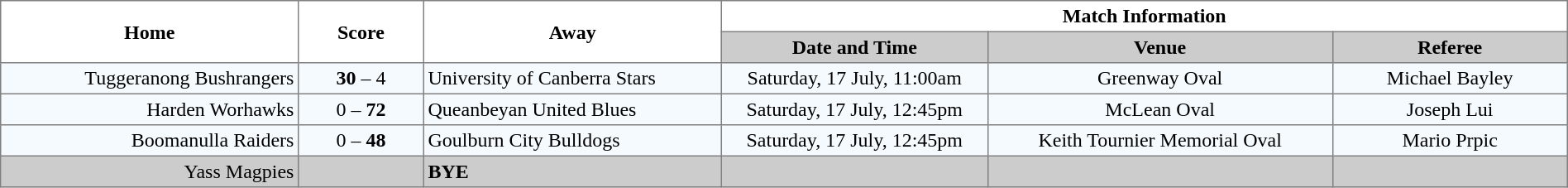<table border="1" cellpadding="3" cellspacing="0" width="100%" style="border-collapse:collapse;  text-align:center;">
<tr>
<th rowspan="2" width="19%">Home</th>
<th rowspan="2" width="8%">Score</th>
<th rowspan="2" width="19%">Away</th>
<th colspan="3">Match Information</th>
</tr>
<tr bgcolor="#CCCCCC">
<th width="17%">Date and Time</th>
<th width="22%">Venue</th>
<th width="50%">Referee</th>
</tr>
<tr style="text-align:center; background:#f5faff;">
<td align="right">Tuggeranong Bushrangers </td>
<td><strong>30</strong> – 4</td>
<td align="left"> University of Canberra Stars</td>
<td>Saturday, 17 July, 11:00am</td>
<td>Greenway Oval</td>
<td>Michael Bayley</td>
</tr>
<tr style="text-align:center; background:#f5faff;">
<td align="right">Harden Worhawks </td>
<td>0 – <strong>72</strong></td>
<td align="left"> Queanbeyan United Blues</td>
<td>Saturday, 17 July, 12:45pm</td>
<td>McLean Oval</td>
<td>Joseph Lui</td>
</tr>
<tr style="text-align:center; background:#f5faff;">
<td align="right">Boomanulla Raiders </td>
<td>0 – <strong>48</strong></td>
<td align="left"> Goulburn City Bulldogs</td>
<td>Saturday, 17 July, 12:45pm</td>
<td>Keith Tournier Memorial Oval</td>
<td>Mario Prpic</td>
</tr>
<tr style="text-align:center; background:#CCCCCC;">
<td align="right">Yass Magpies </td>
<td></td>
<td align="left"><strong>BYE</strong></td>
<td></td>
<td></td>
<td></td>
</tr>
</table>
